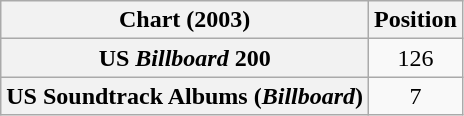<table class="wikitable sortable plainrowheaders" style="text-align:center">
<tr>
<th scope="col">Chart (2003)</th>
<th scope="col">Position</th>
</tr>
<tr>
<th scope="row">US <em>Billboard</em> 200</th>
<td>126</td>
</tr>
<tr>
<th scope="row">US Soundtrack Albums (<em>Billboard</em>)</th>
<td>7</td>
</tr>
</table>
